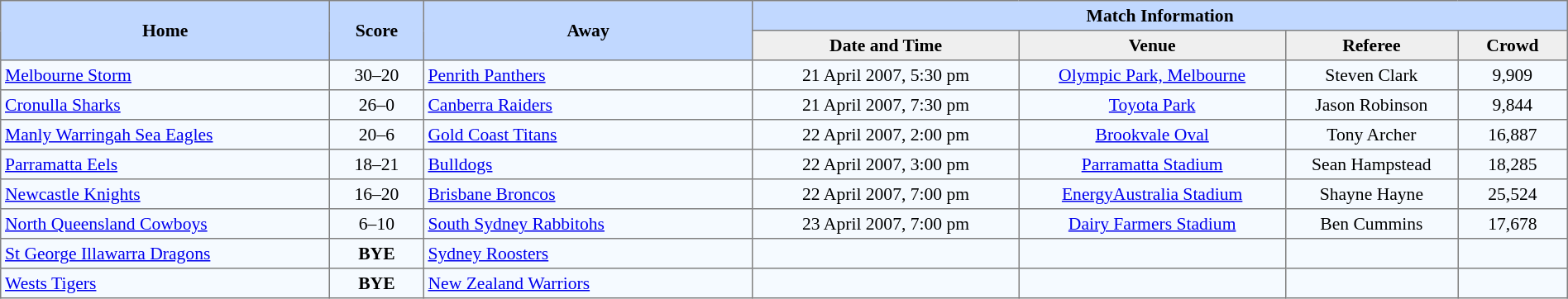<table border=1 style="border-collapse:collapse; font-size:90%; text-align:center;" cellpadding=3 cellspacing=0 width=100%>
<tr bgcolor=#C1D8FF>
<th rowspan=2 width=21%>Home</th>
<th rowspan=2 width=6%>Score</th>
<th rowspan=2 width=21%>Away</th>
<th colspan=6>Match Information</th>
</tr>
<tr bgcolor=#EFEFEF>
<th width=17%>Date and Time</th>
<th width=17%>Venue</th>
<th width=11%>Referee</th>
<th width=7%>Crowd</th>
</tr>
<tr bgcolor=#F5FAFF>
<td align=left> <a href='#'>Melbourne Storm</a></td>
<td>30–20</td>
<td align=left> <a href='#'>Penrith Panthers</a></td>
<td>21 April 2007, 5:30 pm</td>
<td><a href='#'>Olympic Park, Melbourne</a></td>
<td>Steven Clark</td>
<td>9,909</td>
</tr>
<tr bgcolor=#F5FAFF>
<td align=left> <a href='#'>Cronulla Sharks</a></td>
<td>26–0</td>
<td align=left> <a href='#'>Canberra Raiders</a></td>
<td>21 April 2007, 7:30 pm</td>
<td><a href='#'>Toyota Park</a></td>
<td>Jason Robinson</td>
<td>9,844</td>
</tr>
<tr bgcolor=#F5FAFF>
<td align=left> <a href='#'>Manly Warringah Sea Eagles</a></td>
<td>20–6</td>
<td align=left> <a href='#'>Gold Coast Titans</a></td>
<td>22 April 2007, 2:00 pm</td>
<td><a href='#'>Brookvale Oval</a></td>
<td>Tony Archer</td>
<td>16,887</td>
</tr>
<tr bgcolor=#F5FAFF>
<td align=left> <a href='#'>Parramatta Eels</a></td>
<td>18–21</td>
<td align=left> <a href='#'>Bulldogs</a></td>
<td>22 April 2007, 3:00 pm</td>
<td><a href='#'>Parramatta Stadium</a></td>
<td>Sean Hampstead</td>
<td>18,285</td>
</tr>
<tr bgcolor=#F5FAFF>
<td align=left> <a href='#'>Newcastle Knights</a></td>
<td>16–20</td>
<td align=left> <a href='#'>Brisbane Broncos</a></td>
<td>22 April 2007, 7:00 pm</td>
<td><a href='#'>EnergyAustralia Stadium</a></td>
<td>Shayne Hayne</td>
<td>25,524</td>
</tr>
<tr bgcolor=#F5FAFF>
<td align=left> <a href='#'>North Queensland Cowboys</a></td>
<td>6–10</td>
<td align=left> <a href='#'>South Sydney Rabbitohs</a></td>
<td>23 April 2007, 7:00 pm</td>
<td><a href='#'>Dairy Farmers Stadium</a></td>
<td>Ben Cummins</td>
<td>17,678</td>
</tr>
<tr bgcolor=#F5FAFF>
<td align=left> <a href='#'>St George Illawarra Dragons</a></td>
<td><strong>BYE</strong></td>
<td align=left> <a href='#'>Sydney Roosters</a></td>
<td></td>
<td></td>
<td></td>
<td></td>
</tr>
<tr bgcolor=#F5FAFF>
<td align=left> <a href='#'>Wests Tigers</a></td>
<td><strong>BYE</strong></td>
<td align=left> <a href='#'>New Zealand Warriors</a></td>
<td></td>
<td></td>
<td></td>
<td></td>
</tr>
</table>
